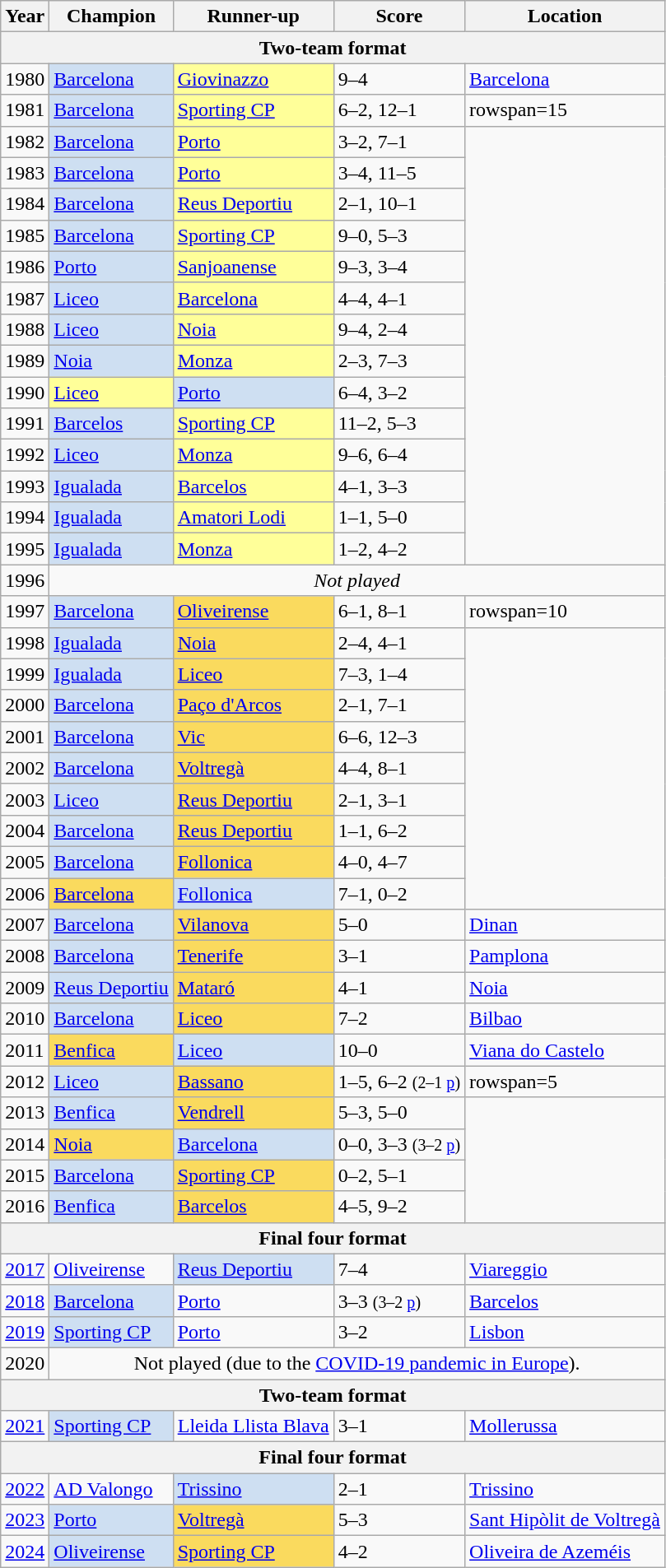<table class="wikitable">
<tr>
<th>Year</th>
<th>Champion</th>
<th>Runner-up</th>
<th>Score</th>
<th>Location</th>
</tr>
<tr>
<th colspan=5>Two-team format</th>
</tr>
<tr>
<td>1980</td>
<td bgcolor=cedff2> <a href='#'>Barcelona</a></td>
<td bgcolor=FFFF99> <a href='#'>Giovinazzo</a></td>
<td>9–4</td>
<td> <a href='#'>Barcelona</a></td>
</tr>
<tr>
<td>1981</td>
<td bgcolor=cedff2> <a href='#'>Barcelona</a></td>
<td bgcolor=FFFF99> <a href='#'>Sporting CP</a></td>
<td>6–2, 12–1</td>
<td>rowspan=15 </td>
</tr>
<tr>
<td>1982</td>
<td bgcolor=cedff2> <a href='#'>Barcelona</a></td>
<td bgcolor=FFFF99> <a href='#'>Porto</a></td>
<td>3–2, 7–1</td>
</tr>
<tr>
<td>1983</td>
<td bgcolor=cedff2> <a href='#'>Barcelona</a></td>
<td bgcolor=FFFF99> <a href='#'>Porto</a></td>
<td>3–4, 11–5</td>
</tr>
<tr>
<td>1984</td>
<td bgcolor=cedff2> <a href='#'>Barcelona</a></td>
<td bgcolor=FFFF99> <a href='#'>Reus Deportiu</a></td>
<td>2–1, 10–1</td>
</tr>
<tr>
<td>1985</td>
<td bgcolor=cedff2> <a href='#'>Barcelona</a></td>
<td bgcolor=FFFF99> <a href='#'>Sporting CP</a></td>
<td>9–0, 5–3</td>
</tr>
<tr>
<td>1986</td>
<td bgcolor=cedff2> <a href='#'>Porto</a></td>
<td bgcolor=FFFF99> <a href='#'>Sanjoanense</a></td>
<td>9–3, 3–4</td>
</tr>
<tr>
<td>1987</td>
<td bgcolor=cedff2> <a href='#'>Liceo</a></td>
<td bgcolor=FFFF99> <a href='#'>Barcelona</a></td>
<td>4–4, 4–1</td>
</tr>
<tr>
<td>1988</td>
<td bgcolor=cedff2> <a href='#'>Liceo</a></td>
<td bgcolor=FFFF99> <a href='#'>Noia</a></td>
<td>9–4, 2–4</td>
</tr>
<tr>
<td>1989</td>
<td bgcolor=cedff2> <a href='#'>Noia</a></td>
<td bgcolor=FFFF99> <a href='#'>Monza</a></td>
<td>2–3, 7–3</td>
</tr>
<tr>
<td>1990</td>
<td bgcolor=FFFF99> <a href='#'>Liceo</a></td>
<td bgcolor=cedff2> <a href='#'>Porto</a></td>
<td>6–4, 3–2</td>
</tr>
<tr>
<td>1991</td>
<td bgcolor=cedff2> <a href='#'>Barcelos</a></td>
<td bgcolor=FFFF99> <a href='#'>Sporting CP</a></td>
<td>11–2, 5–3</td>
</tr>
<tr>
<td>1992</td>
<td bgcolor=cedff2> <a href='#'>Liceo</a></td>
<td bgcolor=FFFF99> <a href='#'>Monza</a></td>
<td>9–6, 6–4</td>
</tr>
<tr>
<td>1993</td>
<td bgcolor=cedff2> <a href='#'>Igualada</a></td>
<td bgcolor=FFFF99> <a href='#'>Barcelos</a></td>
<td>4–1, 3–3</td>
</tr>
<tr>
<td>1994</td>
<td bgcolor=cedff2> <a href='#'>Igualada</a></td>
<td bgcolor=FFFF99> <a href='#'>Amatori Lodi</a></td>
<td>1–1, 5–0</td>
</tr>
<tr>
<td>1995</td>
<td bgcolor=cedff2> <a href='#'>Igualada</a></td>
<td bgcolor=FFFF99> <a href='#'>Monza</a></td>
<td>1–2, 4–2</td>
</tr>
<tr>
<td>1996</td>
<td align=center colspan=4><em>Not played</em></td>
</tr>
<tr>
<td>1997</td>
<td bgcolor=cedff2> <a href='#'>Barcelona</a></td>
<td bgcolor=FADA5E> <a href='#'>Oliveirense</a></td>
<td>6–1, 8–1</td>
<td>rowspan=10 </td>
</tr>
<tr>
<td>1998</td>
<td bgcolor=cedff2> <a href='#'>Igualada</a></td>
<td bgcolor=FADA5E> <a href='#'>Noia</a></td>
<td>2–4, 4–1</td>
</tr>
<tr>
<td>1999</td>
<td bgcolor=cedff2> <a href='#'>Igualada</a></td>
<td bgcolor=FADA5E> <a href='#'>Liceo</a></td>
<td>7–3, 1–4</td>
</tr>
<tr>
<td>2000</td>
<td bgcolor=cedff2> <a href='#'>Barcelona</a></td>
<td bgcolor=FADA5E> <a href='#'>Paço d'Arcos</a></td>
<td>2–1, 7–1</td>
</tr>
<tr>
<td>2001</td>
<td bgcolor=cedff2> <a href='#'>Barcelona</a></td>
<td bgcolor=FADA5E> <a href='#'>Vic</a></td>
<td>6–6, 12–3</td>
</tr>
<tr>
<td>2002</td>
<td bgcolor=cedff2> <a href='#'>Barcelona</a></td>
<td bgcolor=FADA5E> <a href='#'>Voltregà</a></td>
<td>4–4, 8–1</td>
</tr>
<tr>
<td>2003</td>
<td bgcolor=cedff2> <a href='#'>Liceo</a></td>
<td bgcolor=FADA5E> <a href='#'>Reus Deportiu</a></td>
<td>2–1, 3–1</td>
</tr>
<tr>
<td>2004</td>
<td bgcolor=cedff2> <a href='#'>Barcelona</a></td>
<td bgcolor=FADA5E> <a href='#'>Reus Deportiu</a></td>
<td>1–1, 6–2</td>
</tr>
<tr>
<td>2005</td>
<td bgcolor=cedff2> <a href='#'>Barcelona</a></td>
<td bgcolor=FADA5E> <a href='#'>Follonica</a></td>
<td>4–0, 4–7</td>
</tr>
<tr>
<td>2006</td>
<td bgcolor=FADA5E> <a href='#'>Barcelona</a></td>
<td bgcolor=cedff2> <a href='#'>Follonica</a></td>
<td>7–1, 0–2</td>
</tr>
<tr>
<td>2007</td>
<td bgcolor=cedff2> <a href='#'>Barcelona</a></td>
<td bgcolor=FADA5E> <a href='#'>Vilanova</a></td>
<td>5–0</td>
<td> <a href='#'>Dinan</a></td>
</tr>
<tr>
<td>2008</td>
<td bgcolor=cedff2> <a href='#'>Barcelona</a></td>
<td bgcolor=FADA5E> <a href='#'>Tenerife</a></td>
<td>3–1</td>
<td> <a href='#'>Pamplona</a></td>
</tr>
<tr>
<td>2009</td>
<td bgcolor=cedff2> <a href='#'>Reus Deportiu</a></td>
<td bgcolor=FADA5E> <a href='#'>Mataró</a></td>
<td>4–1</td>
<td> <a href='#'>Noia</a></td>
</tr>
<tr>
<td>2010</td>
<td bgcolor=cedff2> <a href='#'>Barcelona</a></td>
<td bgcolor=FADA5E> <a href='#'>Liceo</a></td>
<td>7–2</td>
<td> <a href='#'>Bilbao</a></td>
</tr>
<tr>
<td>2011</td>
<td bgcolor=FADA5E> <a href='#'>Benfica</a></td>
<td bgcolor=cedff2> <a href='#'>Liceo</a></td>
<td>10–0</td>
<td> <a href='#'>Viana do Castelo</a></td>
</tr>
<tr>
<td>2012</td>
<td bgcolor=cedff2> <a href='#'>Liceo</a></td>
<td bgcolor=FADA5E> <a href='#'>Bassano</a></td>
<td>1–5, 6–2 <small>(2–1 <a href='#'>p</a>)</small></td>
<td>rowspan=5 </td>
</tr>
<tr>
<td>2013</td>
<td bgcolor=cedff2> <a href='#'>Benfica</a></td>
<td bgcolor=FADA5E> <a href='#'>Vendrell</a></td>
<td>5–3, 5–0</td>
</tr>
<tr>
<td>2014</td>
<td bgcolor=FADA5E> <a href='#'>Noia</a></td>
<td bgcolor=cedff2> <a href='#'>Barcelona</a></td>
<td>0–0, 3–3 <small>(3–2 <a href='#'>p</a>)</small></td>
</tr>
<tr>
<td>2015</td>
<td bgcolor=cedff2> <a href='#'>Barcelona</a></td>
<td bgcolor=FADA5E> <a href='#'>Sporting CP</a></td>
<td>0–2, 5–1</td>
</tr>
<tr>
<td>2016</td>
<td bgcolor=cedff2> <a href='#'>Benfica</a></td>
<td bgcolor=FADA5E> <a href='#'>Barcelos</a></td>
<td>4–5, 9–2</td>
</tr>
<tr>
<th colspan=5>Final four format</th>
</tr>
<tr>
<td><a href='#'>2017</a></td>
<td> <a href='#'>Oliveirense</a></td>
<td bgcolor=cedff2> <a href='#'>Reus Deportiu</a></td>
<td>7–4</td>
<td> <a href='#'>Viareggio</a></td>
</tr>
<tr>
<td><a href='#'>2018</a></td>
<td bgcolor=cedff2> <a href='#'>Barcelona</a></td>
<td> <a href='#'>Porto</a></td>
<td>3–3 <small>(3–2 <a href='#'>p</a>)</small></td>
<td> <a href='#'>Barcelos</a></td>
</tr>
<tr>
<td><a href='#'>2019</a></td>
<td bgcolor=cedff2> <a href='#'>Sporting CP</a></td>
<td> <a href='#'>Porto</a></td>
<td>3–2</td>
<td> <a href='#'>Lisbon</a></td>
</tr>
<tr>
<td>2020</td>
<td colspan=4; align=center>Not played (due to the <a href='#'>COVID-19 pandemic in Europe</a>).</td>
</tr>
<tr>
<th colspan=5>Two-team format</th>
</tr>
<tr>
<td><a href='#'>2021</a></td>
<td bgcolor=cedff2> <a href='#'>Sporting CP</a></td>
<td> <a href='#'>Lleida Llista Blava</a></td>
<td>3–1</td>
<td> <a href='#'>Mollerussa</a></td>
</tr>
<tr>
<th colspan=5>Final four format</th>
</tr>
<tr>
<td><a href='#'>2022</a></td>
<td> <a href='#'>AD Valongo</a></td>
<td bgcolor=#cedff2> <a href='#'>Trissino</a></td>
<td>2–1</td>
<td> <a href='#'>Trissino</a></td>
</tr>
<tr>
<td><a href='#'>2023</a></td>
<td bgcolor=cedff2> <a href='#'>Porto</a></td>
<td bgcolor=FADA5E> <a href='#'>Voltregà</a></td>
<td>5–3</td>
<td> <a href='#'>Sant Hipòlit de Voltregà</a></td>
</tr>
<tr>
<td><a href='#'>2024</a></td>
<td bgcolor=cedff2> <a href='#'>Oliveirense</a></td>
<td bgcolor=FADA5E> <a href='#'>Sporting CP</a></td>
<td>4–2</td>
<td> <a href='#'>Oliveira de Azeméis</a></td>
</tr>
</table>
